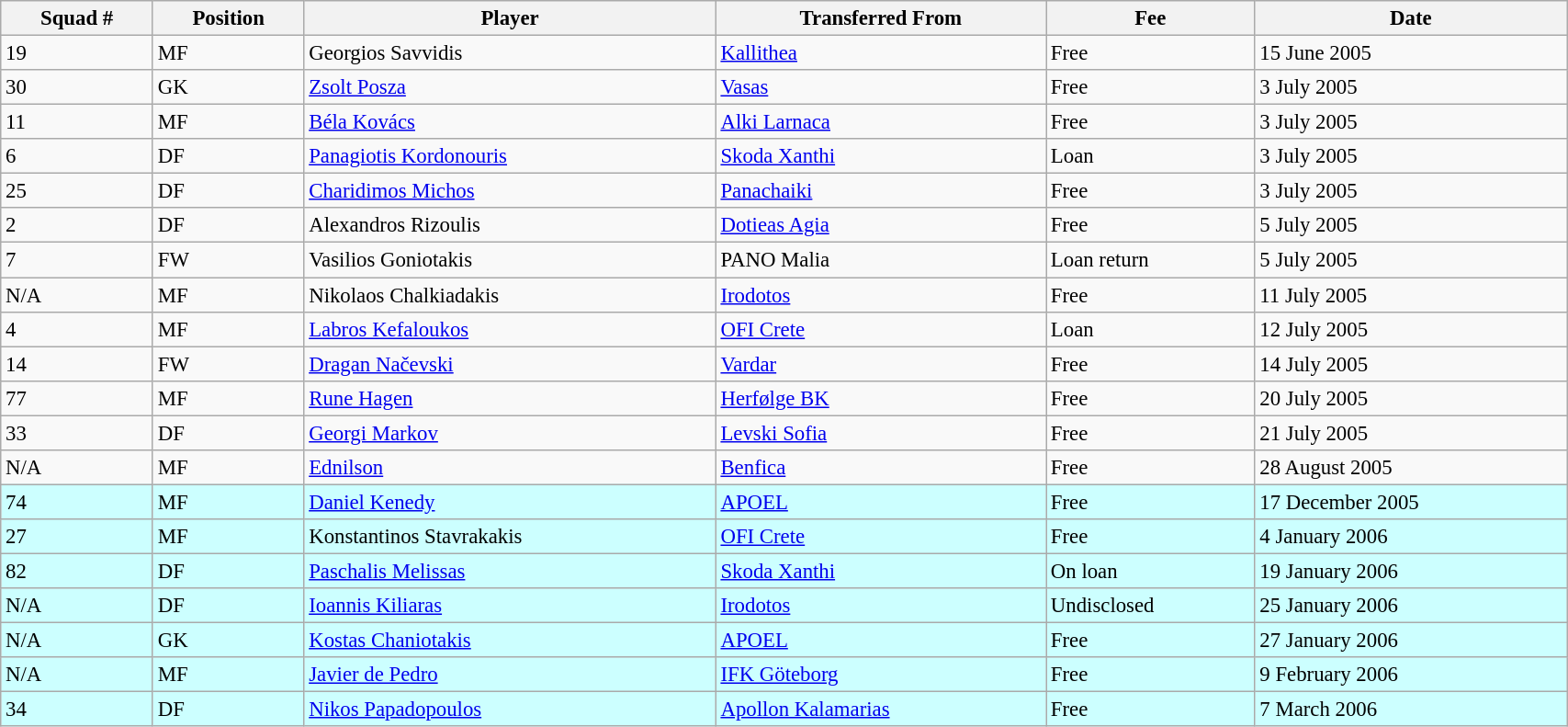<table class="wikitable sortable" style="width:90%; text-align:center; font-size:95%; text-align:left;">
<tr>
<th><strong>Squad #</strong></th>
<th><strong>Position</strong></th>
<th><strong>Player</strong></th>
<th><strong>Transferred From</strong></th>
<th><strong>Fee</strong></th>
<th><strong>Date</strong></th>
</tr>
<tr>
<td>19</td>
<td>MF</td>
<td> Georgios Savvidis</td>
<td> <a href='#'>Kallithea</a></td>
<td>Free</td>
<td>15 June 2005</td>
</tr>
<tr>
<td>30</td>
<td>GK</td>
<td> <a href='#'>Zsolt Posza</a></td>
<td> <a href='#'>Vasas</a></td>
<td>Free</td>
<td>3 July 2005</td>
</tr>
<tr>
<td>11</td>
<td>MF</td>
<td> <a href='#'>Béla Kovács</a></td>
<td> <a href='#'>Alki Larnaca</a></td>
<td>Free</td>
<td>3 July 2005</td>
</tr>
<tr>
<td>6</td>
<td>DF</td>
<td> <a href='#'>Panagiotis Kordonouris</a></td>
<td> <a href='#'>Skoda Xanthi</a></td>
<td>Loan</td>
<td>3 July 2005</td>
</tr>
<tr>
<td>25</td>
<td>DF</td>
<td> <a href='#'>Charidimos Michos</a></td>
<td> <a href='#'>Panachaiki</a></td>
<td>Free</td>
<td>3 July 2005</td>
</tr>
<tr>
<td>2</td>
<td>DF</td>
<td> Alexandros Rizoulis</td>
<td> <a href='#'>Dotieas Agia</a></td>
<td>Free</td>
<td>5 July 2005</td>
</tr>
<tr>
<td>7</td>
<td>FW</td>
<td> Vasilios Goniotakis</td>
<td> PANO Malia</td>
<td>Loan return</td>
<td>5 July 2005</td>
</tr>
<tr>
<td>N/A</td>
<td>MF</td>
<td> Nikolaos Chalkiadakis</td>
<td> <a href='#'>Irodotos</a></td>
<td>Free</td>
<td>11 July 2005</td>
</tr>
<tr>
<td>4</td>
<td>MF</td>
<td> <a href='#'>Labros Kefaloukos</a></td>
<td> <a href='#'>OFI Crete</a></td>
<td>Loan</td>
<td>12 July 2005</td>
</tr>
<tr>
<td>14</td>
<td>FW</td>
<td> <a href='#'>Dragan Načevski</a></td>
<td> <a href='#'>Vardar</a></td>
<td>Free</td>
<td>14 July 2005</td>
</tr>
<tr>
<td>77</td>
<td>MF</td>
<td> <a href='#'>Rune Hagen</a></td>
<td> <a href='#'>Herfølge BK</a></td>
<td>Free</td>
<td>20 July 2005</td>
</tr>
<tr>
<td>33</td>
<td>DF</td>
<td> <a href='#'>Georgi Markov</a></td>
<td> <a href='#'>Levski Sofia</a></td>
<td>Free</td>
<td>21 July 2005</td>
</tr>
<tr>
<td>N/A</td>
<td>MF</td>
<td>  <a href='#'>Ednilson</a></td>
<td> <a href='#'>Benfica</a></td>
<td>Free</td>
<td>28 August 2005</td>
</tr>
<tr>
<th style="background:#CCFFFF; text-align:left; font-weight: normal;">74</th>
<th style="background:#CCFFFF; text-align:left; font-weight: normal;">MF</th>
<th style="background:#CCFFFF; text-align:left; font-weight: normal;">  <a href='#'>Daniel Kenedy</a></th>
<th style="background:#CCFFFF; text-align:left; font-weight: normal;"> <a href='#'>APOEL</a></th>
<th style="background:#CCFFFF; text-align:left; font-weight: normal;">Free</th>
<th style="background:#CCFFFF; text-align:left; font-weight: normal;">17 December 2005</th>
</tr>
<tr>
<th style="background:#CCFFFF; text-align:left; font-weight: normal;">27</th>
<th style="background:#CCFFFF; text-align:left; font-weight: normal;">MF</th>
<th style="background:#CCFFFF; text-align:left; font-weight: normal;"> Konstantinos Stavrakakis</th>
<th style="background:#CCFFFF; text-align:left; font-weight: normal;"> <a href='#'>OFI Crete</a></th>
<th style="background:#CCFFFF; text-align:left; font-weight: normal;">Free</th>
<th style="background:#CCFFFF; text-align:left; font-weight: normal;">4 January 2006</th>
</tr>
<tr>
<th style="background:#CCFFFF; text-align:left; font-weight: normal;">82</th>
<th style="background:#CCFFFF; text-align:left; font-weight: normal;">DF</th>
<th style="background:#CCFFFF; text-align:left; font-weight: normal;"> <a href='#'>Paschalis Melissas</a></th>
<th style="background:#CCFFFF; text-align:left; font-weight: normal;"> <a href='#'>Skoda Xanthi</a></th>
<th style="background:#CCFFFF; text-align:left; font-weight: normal;">On loan</th>
<th style="background:#CCFFFF; text-align:left; font-weight: normal;">19 January 2006</th>
</tr>
<tr>
<th style="background:#CCFFFF; text-align:left; font-weight: normal;">N/A</th>
<th style="background:#CCFFFF; text-align:left; font-weight: normal;">DF</th>
<th style="background:#CCFFFF; text-align:left; font-weight: normal;"> <a href='#'>Ioannis Kiliaras</a></th>
<th style="background:#CCFFFF; text-align:left; font-weight: normal;"> <a href='#'>Irodotos</a></th>
<th style="background:#CCFFFF; text-align:left; font-weight: normal;">Undisclosed</th>
<th style="background:#CCFFFF; text-align:left; font-weight: normal;">25 January 2006</th>
</tr>
<tr>
<th style="background:#CCFFFF; text-align:left; font-weight: normal;">N/A</th>
<th style="background:#CCFFFF; text-align:left; font-weight: normal;">GK</th>
<th style="background:#CCFFFF; text-align:left; font-weight: normal;"> <a href='#'>Kostas Chaniotakis</a></th>
<th style="background:#CCFFFF; text-align:left; font-weight: normal;"> <a href='#'>APOEL</a></th>
<th style="background:#CCFFFF; text-align:left; font-weight: normal;">Free</th>
<th style="background:#CCFFFF; text-align:left; font-weight: normal;">27 January 2006</th>
</tr>
<tr>
<th style="background:#CCFFFF; text-align:left; font-weight: normal;">N/A</th>
<th style="background:#CCFFFF; text-align:left; font-weight: normal;">MF</th>
<th style="background:#CCFFFF; text-align:left; font-weight: normal;"> <a href='#'>Javier de Pedro</a></th>
<th style="background:#CCFFFF; text-align:left; font-weight: normal;"> <a href='#'>IFK Göteborg</a></th>
<th style="background:#CCFFFF; text-align:left; font-weight: normal;">Free</th>
<th style="background:#CCFFFF; text-align:left; font-weight: normal;">9 February 2006</th>
</tr>
<tr>
<th style="background:#CCFFFF; text-align:left; font-weight: normal;">34</th>
<th style="background:#CCFFFF; text-align:left; font-weight: normal;">DF</th>
<th style="background:#CCFFFF; text-align:left; font-weight: normal;"> <a href='#'>Nikos Papadopoulos</a></th>
<th style="background:#CCFFFF; text-align:left; font-weight: normal;"> <a href='#'>Apollon Kalamarias</a></th>
<th style="background:#CCFFFF; text-align:left; font-weight: normal;">Free</th>
<th style="background:#CCFFFF; text-align:left; font-weight: normal;">7 March 2006</th>
</tr>
</table>
